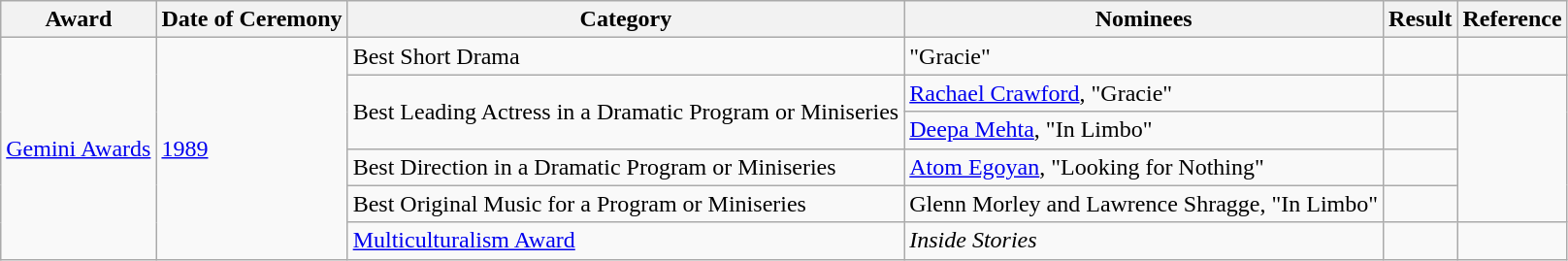<table class="wikitable">
<tr>
<th>Award</th>
<th>Date of Ceremony</th>
<th>Category</th>
<th>Nominees</th>
<th>Result</th>
<th>Reference</th>
</tr>
<tr>
<td rowspan=6><a href='#'>Gemini Awards</a></td>
<td rowspan=6><a href='#'>1989</a></td>
<td>Best Short Drama</td>
<td>"Gracie"</td>
<td></td>
<td></td>
</tr>
<tr>
<td rowspan=2>Best Leading Actress in a Dramatic Program or Miniseries</td>
<td><a href='#'>Rachael Crawford</a>, "Gracie"</td>
<td></td>
<td rowspan=4></td>
</tr>
<tr>
<td><a href='#'>Deepa Mehta</a>, "In Limbo"</td>
<td></td>
</tr>
<tr>
<td>Best Direction in a Dramatic Program or Miniseries</td>
<td><a href='#'>Atom Egoyan</a>, "Looking for Nothing"</td>
<td></td>
</tr>
<tr>
<td>Best Original Music for a Program or Miniseries</td>
<td>Glenn Morley and Lawrence Shragge, "In Limbo"</td>
<td></td>
</tr>
<tr>
<td><a href='#'>Multiculturalism Award</a></td>
<td><em>Inside Stories</em></td>
<td></td>
<td></td>
</tr>
</table>
